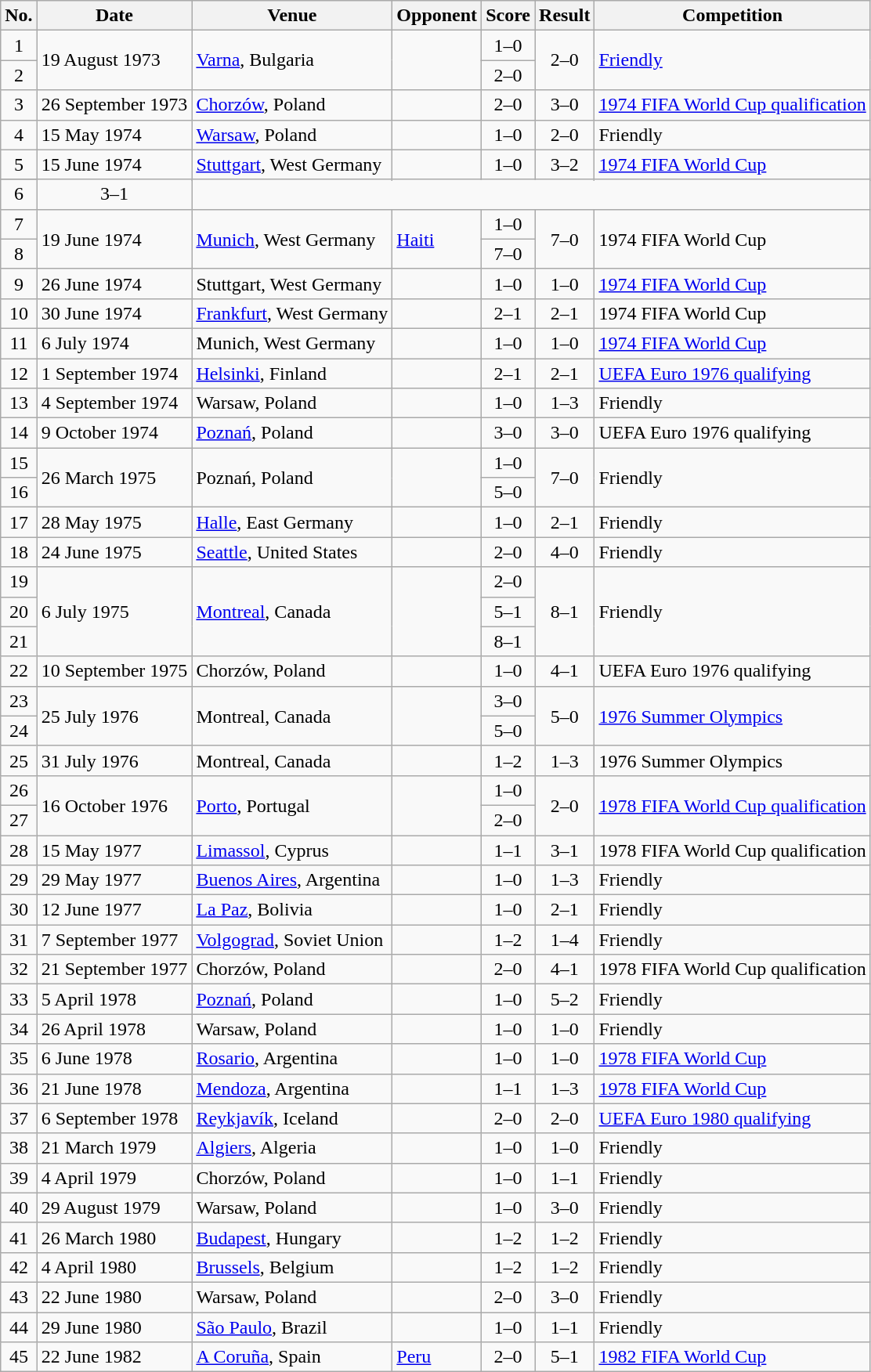<table class="wikitable sortable">
<tr>
<th scope="col">No.</th>
<th scope="col">Date</th>
<th scope="col">Venue</th>
<th scope="col">Opponent</th>
<th scope="col">Score</th>
<th scope="col">Result</th>
<th scope="col">Competition</th>
</tr>
<tr>
<td align="center">1</td>
<td rowspan="2">19 August 1973</td>
<td rowspan="2"><a href='#'>Varna</a>, Bulgaria</td>
<td rowspan="2"></td>
<td align="center">1–0</td>
<td rowspan="2" align="center">2–0</td>
<td rowspan="2"><a href='#'>Friendly</a></td>
</tr>
<tr>
<td align="center">2</td>
<td align="center">2–0</td>
</tr>
<tr>
<td align="center">3</td>
<td>26 September 1973</td>
<td><a href='#'>Chorzów</a>, Poland</td>
<td></td>
<td align="center">2–0</td>
<td align="center">3–0</td>
<td><a href='#'>1974 FIFA World Cup qualification</a></td>
</tr>
<tr>
<td align="center">4</td>
<td>15 May 1974</td>
<td><a href='#'>Warsaw</a>, Poland</td>
<td></td>
<td align="center">1–0</td>
<td align="center">2–0</td>
<td>Friendly</td>
</tr>
<tr>
<td align="center">5</td>
<td rowspan="2">15 June 1974</td>
<td rowspan="2"><a href='#'>Stuttgart</a>, West Germany</td>
<td rowspan="2"></td>
<td align="center">1–0</td>
<td rowspan="2" align="center">3–2</td>
<td rowspan="2"><a href='#'>1974 FIFA World Cup</a></td>
</tr>
<tr>
</tr>
<tr>
<td align="center">6</td>
<td align="center">3–1</td>
</tr>
<tr>
<td align="center">7</td>
<td rowspan="2">19 June 1974</td>
<td rowspan="2"><a href='#'>Munich</a>, West Germany</td>
<td rowspan="2"> <a href='#'>Haiti</a></td>
<td align="center">1–0</td>
<td rowspan="2" align="center">7–0</td>
<td rowspan="2">1974 FIFA World Cup</td>
</tr>
<tr>
<td align="center">8</td>
<td align="center">7–0</td>
</tr>
<tr>
<td align="center">9</td>
<td>26 June 1974</td>
<td>Stuttgart, West Germany</td>
<td></td>
<td align="center">1–0</td>
<td align="center">1–0</td>
<td><a href='#'>1974 FIFA World Cup</a></td>
</tr>
<tr>
<td align="center">10</td>
<td>30 June 1974</td>
<td><a href='#'>Frankfurt</a>, West Germany</td>
<td></td>
<td align="center">2–1</td>
<td align="center">2–1</td>
<td>1974 FIFA World Cup</td>
</tr>
<tr>
<td align="center">11</td>
<td>6 July 1974</td>
<td>Munich, West Germany</td>
<td></td>
<td align="center">1–0</td>
<td align="center">1–0</td>
<td><a href='#'>1974 FIFA World Cup</a></td>
</tr>
<tr>
<td align="center">12</td>
<td>1 September 1974</td>
<td><a href='#'>Helsinki</a>, Finland</td>
<td></td>
<td align="center">2–1</td>
<td align="center">2–1</td>
<td><a href='#'>UEFA Euro 1976 qualifying</a></td>
</tr>
<tr>
<td align="center">13</td>
<td>4 September 1974</td>
<td>Warsaw, Poland</td>
<td></td>
<td align="center">1–0</td>
<td align="center">1–3</td>
<td>Friendly</td>
</tr>
<tr>
<td align="center">14</td>
<td>9 October 1974</td>
<td><a href='#'>Poznań</a>, Poland</td>
<td></td>
<td align="center">3–0</td>
<td align="center">3–0</td>
<td>UEFA Euro 1976 qualifying</td>
</tr>
<tr>
<td align="center">15</td>
<td rowspan="2">26 March 1975</td>
<td rowspan="2">Poznań, Poland</td>
<td rowspan="2"></td>
<td align="center">1–0</td>
<td rowspan="2" align="center">7–0</td>
<td rowspan="2">Friendly</td>
</tr>
<tr>
<td align="center">16</td>
<td align="center">5–0</td>
</tr>
<tr>
<td align="center">17</td>
<td>28 May 1975</td>
<td><a href='#'>Halle</a>, East Germany</td>
<td></td>
<td align="center">1–0</td>
<td align="center">2–1</td>
<td>Friendly</td>
</tr>
<tr>
<td align="center">18</td>
<td>24 June 1975</td>
<td><a href='#'>Seattle</a>, United States</td>
<td></td>
<td align="center">2–0</td>
<td align="center">4–0</td>
<td>Friendly</td>
</tr>
<tr>
<td align="center">19</td>
<td rowspan="3">6 July 1975</td>
<td rowspan="3"><a href='#'>Montreal</a>, Canada</td>
<td rowspan="3"></td>
<td align="center">2–0</td>
<td rowspan="3" align="center">8–1</td>
<td rowspan="3">Friendly</td>
</tr>
<tr>
<td align="center">20</td>
<td align="center">5–1</td>
</tr>
<tr>
<td align="center">21</td>
<td align="center">8–1</td>
</tr>
<tr>
<td align="center">22</td>
<td>10 September 1975</td>
<td>Chorzów, Poland</td>
<td></td>
<td align="center">1–0</td>
<td align="center">4–1</td>
<td>UEFA Euro 1976 qualifying</td>
</tr>
<tr>
<td align="center">23</td>
<td rowspan="2">25 July 1976</td>
<td rowspan="2">Montreal, Canada</td>
<td rowspan="2"></td>
<td align="center">3–0</td>
<td rowspan="2" align="center">5–0</td>
<td rowspan="2"><a href='#'>1976 Summer Olympics</a></td>
</tr>
<tr>
<td align="center">24</td>
<td align="center">5–0</td>
</tr>
<tr>
<td align="center">25</td>
<td>31 July 1976</td>
<td>Montreal, Canada</td>
<td></td>
<td align="center">1–2</td>
<td align="center">1–3</td>
<td>1976 Summer Olympics</td>
</tr>
<tr>
<td align="center">26</td>
<td rowspan="2">16 October 1976</td>
<td rowspan="2"><a href='#'>Porto</a>, Portugal</td>
<td rowspan="2"></td>
<td align="center">1–0</td>
<td rowspan="2" align="center">2–0</td>
<td rowspan="2"><a href='#'>1978 FIFA World Cup qualification</a></td>
</tr>
<tr>
<td align="center">27</td>
<td align="center">2–0</td>
</tr>
<tr>
<td align="center">28</td>
<td>15 May 1977</td>
<td><a href='#'>Limassol</a>, Cyprus</td>
<td></td>
<td align="center">1–1</td>
<td align="center">3–1</td>
<td>1978 FIFA World Cup qualification</td>
</tr>
<tr>
<td align="center">29</td>
<td>29 May 1977</td>
<td><a href='#'>Buenos Aires</a>, Argentina</td>
<td></td>
<td align="center">1–0</td>
<td align="center">1–3</td>
<td>Friendly</td>
</tr>
<tr>
<td align="center">30</td>
<td>12 June 1977</td>
<td><a href='#'>La Paz</a>, Bolivia</td>
<td></td>
<td align="center">1–0</td>
<td align="center">2–1</td>
<td>Friendly</td>
</tr>
<tr>
<td align="center">31</td>
<td>7 September 1977</td>
<td><a href='#'>Volgograd</a>, Soviet Union</td>
<td></td>
<td align="center">1–2</td>
<td align="center">1–4</td>
<td>Friendly</td>
</tr>
<tr>
<td align="center">32</td>
<td>21 September 1977</td>
<td>Chorzów, Poland</td>
<td></td>
<td align="center">2–0</td>
<td align="center">4–1</td>
<td>1978 FIFA World Cup qualification</td>
</tr>
<tr>
<td align="center">33</td>
<td>5 April 1978</td>
<td><a href='#'>Poznań</a>, Poland</td>
<td></td>
<td align="center">1–0</td>
<td align="center">5–2</td>
<td>Friendly</td>
</tr>
<tr>
<td align="center">34</td>
<td>26 April 1978</td>
<td>Warsaw, Poland</td>
<td></td>
<td align="center">1–0</td>
<td align="center">1–0</td>
<td>Friendly</td>
</tr>
<tr>
<td align="center">35</td>
<td>6 June 1978</td>
<td><a href='#'>Rosario</a>, Argentina</td>
<td></td>
<td align="center">1–0</td>
<td align="center">1–0</td>
<td><a href='#'>1978 FIFA World Cup</a></td>
</tr>
<tr>
<td align="center">36</td>
<td>21 June 1978</td>
<td><a href='#'>Mendoza</a>, Argentina</td>
<td></td>
<td align="center">1–1</td>
<td align="center">1–3</td>
<td><a href='#'>1978 FIFA World Cup</a></td>
</tr>
<tr>
<td align="center">37</td>
<td>6 September 1978</td>
<td><a href='#'>Reykjavík</a>, Iceland</td>
<td></td>
<td align="center">2–0</td>
<td align="center">2–0</td>
<td><a href='#'>UEFA Euro 1980 qualifying</a></td>
</tr>
<tr>
<td align="center">38</td>
<td>21 March 1979</td>
<td><a href='#'>Algiers</a>, Algeria</td>
<td></td>
<td align="center">1–0</td>
<td align="center">1–0</td>
<td>Friendly</td>
</tr>
<tr>
<td align="center">39</td>
<td>4 April 1979</td>
<td>Chorzów, Poland</td>
<td></td>
<td align="center">1–0</td>
<td align="center">1–1</td>
<td>Friendly</td>
</tr>
<tr>
<td align="center">40</td>
<td>29 August 1979</td>
<td>Warsaw, Poland</td>
<td></td>
<td align="center">1–0</td>
<td align="center">3–0</td>
<td>Friendly</td>
</tr>
<tr>
<td align="center">41</td>
<td>26 March 1980</td>
<td><a href='#'>Budapest</a>, Hungary</td>
<td></td>
<td align="center">1–2</td>
<td align="center">1–2</td>
<td>Friendly</td>
</tr>
<tr>
<td align="center">42</td>
<td>4 April 1980</td>
<td><a href='#'>Brussels</a>, Belgium</td>
<td></td>
<td align="center">1–2</td>
<td align="center">1–2</td>
<td>Friendly</td>
</tr>
<tr>
<td align="center">43</td>
<td>22 June 1980</td>
<td>Warsaw, Poland</td>
<td></td>
<td align="center">2–0</td>
<td align="center">3–0</td>
<td>Friendly</td>
</tr>
<tr>
<td align="center">44</td>
<td>29 June 1980</td>
<td><a href='#'>São Paulo</a>, Brazil</td>
<td></td>
<td align="center">1–0</td>
<td align="center">1–1</td>
<td>Friendly</td>
</tr>
<tr>
<td align="center">45</td>
<td>22 June 1982</td>
<td><a href='#'>A Coruña</a>, Spain</td>
<td> <a href='#'>Peru</a></td>
<td align="center">2–0</td>
<td align="center">5–1</td>
<td><a href='#'>1982 FIFA World Cup</a></td>
</tr>
</table>
